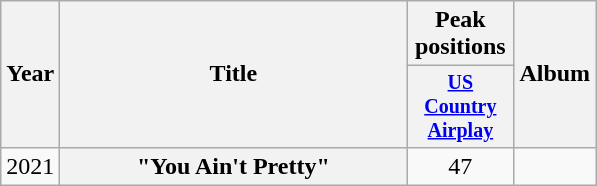<table class="wikitable plainrowheaders" style="text-align:center;">
<tr>
<th rowspan="2">Year</th>
<th rowspan="2" style="width:14em;">Title</th>
<th colspan="1">Peak positions</th>
<th rowspan="2">Album</th>
</tr>
<tr style="font-size:smaller;">
<th style="width:65px;"><a href='#'>US<br>Country<br>Airplay</a><br></th>
</tr>
<tr>
<td>2021</td>
<th scope="row">"You Ain't Pretty"</th>
<td>47</td>
<td></td>
</tr>
</table>
